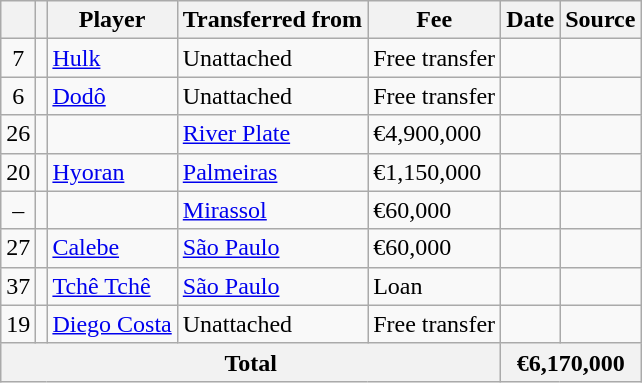<table class="wikitable plainrowheaders sortable">
<tr>
<th></th>
<th></th>
<th>Player</th>
<th>Transferred from</th>
<th>Fee</th>
<th>Date</th>
<th>Source</th>
</tr>
<tr>
<td align=center>7</td>
<td align=center></td>
<td> <a href='#'>Hulk</a></td>
<td>Unattached</td>
<td>Free transfer</td>
<td></td>
<td align=center></td>
</tr>
<tr>
<td align=center>6</td>
<td align=center></td>
<td> <a href='#'>Dodô</a></td>
<td>Unattached</td>
<td>Free transfer</td>
<td></td>
<td align=center></td>
</tr>
<tr>
<td align=center>26</td>
<td align=center></td>
<td></td>
<td> <a href='#'>River Plate</a></td>
<td>€4,900,000</td>
<td></td>
<td align=center></td>
</tr>
<tr>
<td align=center>20</td>
<td align=center></td>
<td> <a href='#'>Hyoran</a></td>
<td><a href='#'>Palmeiras</a></td>
<td>€1,150,000</td>
<td></td>
<td align=center></td>
</tr>
<tr>
<td align=center>–</td>
<td align=center></td>
<td></td>
<td><a href='#'>Mirassol</a></td>
<td>€60,000</td>
<td></td>
<td align=center></td>
</tr>
<tr>
<td align=center>27</td>
<td align=center></td>
<td> <a href='#'>Calebe</a></td>
<td><a href='#'>São Paulo</a></td>
<td>€60,000</td>
<td></td>
<td align=center></td>
</tr>
<tr>
<td align=center>37</td>
<td align=center></td>
<td> <a href='#'>Tchê Tchê</a></td>
<td><a href='#'>São Paulo</a></td>
<td>Loan</td>
<td></td>
<td align=center></td>
</tr>
<tr>
<td align=center>19</td>
<td align=center></td>
<td> <a href='#'>Diego Costa</a></td>
<td>Unattached</td>
<td>Free transfer</td>
<td></td>
<td align=center></td>
</tr>
<tr>
<th colspan="5">Total</th>
<th colspan="2">€6,170,000</th>
</tr>
</table>
